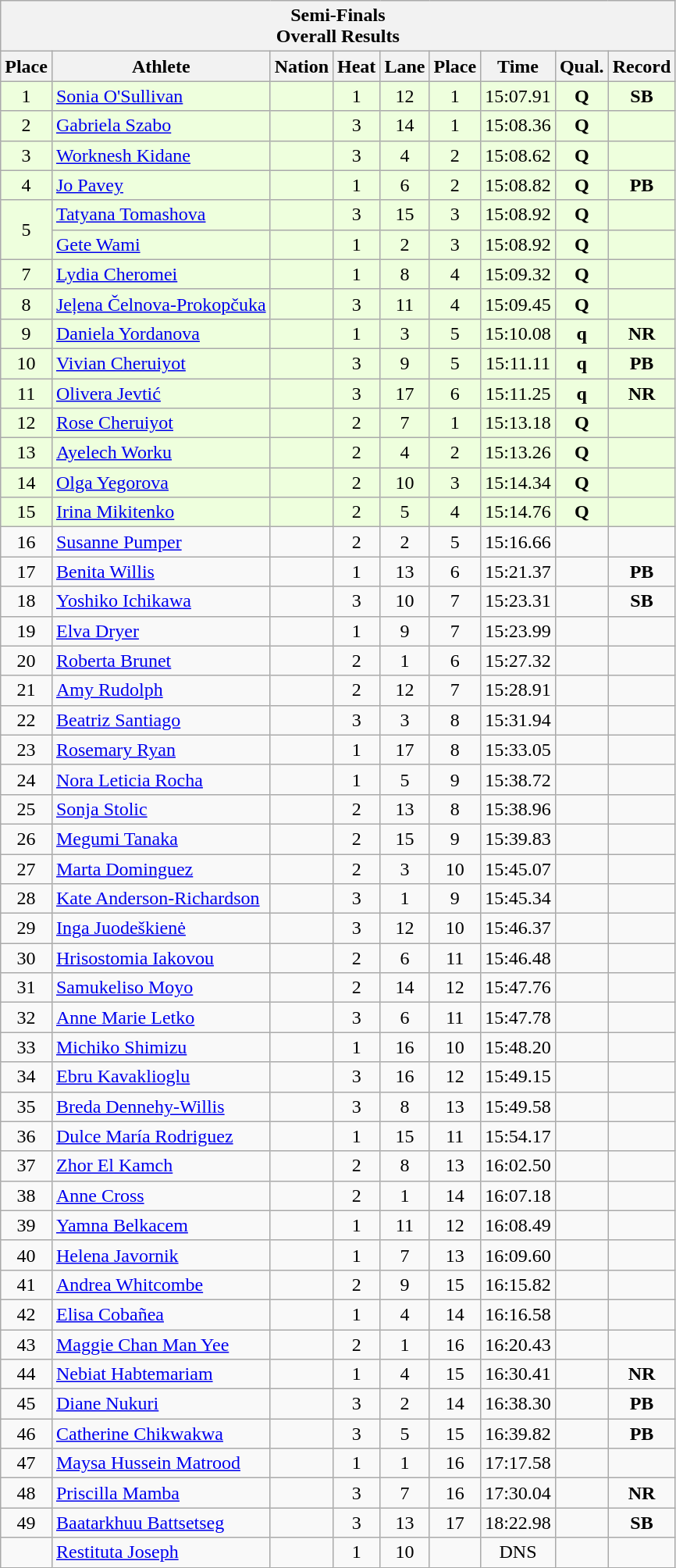<table class="wikitable sortable">
<tr>
<th colspan=9>Semi-Finals <br> Overall Results</th>
</tr>
<tr>
<th>Place</th>
<th>Athlete</th>
<th>Nation</th>
<th>Heat</th>
<th>Lane</th>
<th>Place</th>
<th>Time</th>
<th>Qual.</th>
<th>Record</th>
</tr>
<tr bgcolor = "eeffdd">
<td align="center">1</td>
<td align="left"><a href='#'>Sonia O'Sullivan</a></td>
<td align="left"></td>
<td align="center">1</td>
<td align="center">12</td>
<td align="center">1</td>
<td align="center">15:07.91</td>
<td align="center"><strong>Q</strong></td>
<td align="center"><strong>SB</strong></td>
</tr>
<tr bgcolor = "eeffdd">
<td align="center">2</td>
<td align="left"><a href='#'>Gabriela Szabo</a></td>
<td align="left"></td>
<td align="center">3</td>
<td align="center">14</td>
<td align="center">1</td>
<td align="center">15:08.36</td>
<td align="center"><strong>Q</strong></td>
<td align="center"></td>
</tr>
<tr bgcolor = "eeffdd">
<td align="center">3</td>
<td align="left"><a href='#'>Worknesh Kidane</a></td>
<td align="left"></td>
<td align="center">3</td>
<td align="center">4</td>
<td align="center">2</td>
<td align="center">15:08.62</td>
<td align="center"><strong>Q</strong></td>
<td align="center"></td>
</tr>
<tr bgcolor = "eeffdd">
<td align="center">4</td>
<td align="left"><a href='#'>Jo Pavey</a></td>
<td align="left"></td>
<td align="center">1</td>
<td align="center">6</td>
<td align="center">2</td>
<td align="center">15:08.82</td>
<td align="center"><strong>Q</strong></td>
<td align="center"><strong>PB</strong></td>
</tr>
<tr bgcolor = "eeffdd">
<td rowspan=2 align="center">5</td>
<td align="left"><a href='#'>Tatyana Tomashova</a></td>
<td align="left"></td>
<td align="center">3</td>
<td align="center">15</td>
<td align="center">3</td>
<td align="center">15:08.92</td>
<td align="center"><strong>Q</strong></td>
<td align="center"></td>
</tr>
<tr bgcolor = "eeffdd">
<td align="left"><a href='#'>Gete Wami</a></td>
<td align="left"></td>
<td align="center">1</td>
<td align="center">2</td>
<td align="center">3</td>
<td align="center">15:08.92</td>
<td align="center"><strong>Q</strong></td>
<td align="center"></td>
</tr>
<tr bgcolor = "eeffdd">
<td align="center">7</td>
<td align="left"><a href='#'>Lydia Cheromei</a></td>
<td align="left"></td>
<td align="center">1</td>
<td align="center">8</td>
<td align="center">4</td>
<td align="center">15:09.32</td>
<td align="center"><strong>Q</strong></td>
<td align="center"></td>
</tr>
<tr bgcolor = "eeffdd">
<td align="center">8</td>
<td align="left"><a href='#'>Jeļena Čelnova-Prokopčuka</a></td>
<td align="left"></td>
<td align="center">3</td>
<td align="center">11</td>
<td align="center">4</td>
<td align="center">15:09.45</td>
<td align="center"><strong>Q</strong></td>
<td align="center"></td>
</tr>
<tr bgcolor = "eeffdd">
<td align="center">9</td>
<td align="left"><a href='#'>Daniela Yordanova</a></td>
<td align="left"></td>
<td align="center">1</td>
<td align="center">3</td>
<td align="center">5</td>
<td align="center">15:10.08</td>
<td align="center"><strong>q</strong></td>
<td align="center"><strong>NR</strong></td>
</tr>
<tr bgcolor = "eeffdd">
<td align="center">10</td>
<td align="left"><a href='#'>Vivian Cheruiyot</a></td>
<td align="left"></td>
<td align="center">3</td>
<td align="center">9</td>
<td align="center">5</td>
<td align="center">15:11.11</td>
<td align="center"><strong>q</strong></td>
<td align="center"><strong>PB</strong></td>
</tr>
<tr bgcolor = "eeffdd">
<td align="center">11</td>
<td align="left"><a href='#'>Olivera Jevtić</a></td>
<td align="left"></td>
<td align="center">3</td>
<td align="center">17</td>
<td align="center">6</td>
<td align="center">15:11.25</td>
<td align="center"><strong>q</strong></td>
<td align="center"><strong>NR</strong></td>
</tr>
<tr bgcolor = "eeffdd">
<td align="center">12</td>
<td align="left"><a href='#'>Rose Cheruiyot</a></td>
<td align="left"></td>
<td align="center">2</td>
<td align="center">7</td>
<td align="center">1</td>
<td align="center">15:13.18</td>
<td align="center"><strong>Q</strong></td>
<td align="center"></td>
</tr>
<tr bgcolor = "eeffdd">
<td align="center">13</td>
<td align="left"><a href='#'>Ayelech Worku</a></td>
<td align="left"></td>
<td align="center">2</td>
<td align="center">4</td>
<td align="center">2</td>
<td align="center">15:13.26</td>
<td align="center"><strong>Q</strong></td>
<td align="center"></td>
</tr>
<tr bgcolor = "eeffdd">
<td align="center">14</td>
<td align="left"><a href='#'>Olga Yegorova</a></td>
<td align="left"></td>
<td align="center">2</td>
<td align="center">10</td>
<td align="center">3</td>
<td align="center">15:14.34</td>
<td align="center"><strong>Q</strong></td>
<td align="center"></td>
</tr>
<tr bgcolor = "eeffdd">
<td align="center">15</td>
<td align="left"><a href='#'>Irina Mikitenko</a></td>
<td align="left"></td>
<td align="center">2</td>
<td align="center">5</td>
<td align="center">4</td>
<td align="center">15:14.76</td>
<td align="center"><strong>Q</strong></td>
<td align="center"></td>
</tr>
<tr>
<td align="center">16</td>
<td align="left"><a href='#'>Susanne Pumper</a></td>
<td align="left"></td>
<td align="center">2</td>
<td align="center">2</td>
<td align="center">5</td>
<td align="center">15:16.66</td>
<td align="center"></td>
<td align="center"></td>
</tr>
<tr>
<td align="center">17</td>
<td align="left"><a href='#'>Benita Willis</a></td>
<td align="left"></td>
<td align="center">1</td>
<td align="center">13</td>
<td align="center">6</td>
<td align="center">15:21.37</td>
<td align="center"></td>
<td align="center"><strong>PB</strong></td>
</tr>
<tr>
<td align="center">18</td>
<td align="left"><a href='#'>Yoshiko Ichikawa</a></td>
<td align="left"></td>
<td align="center">3</td>
<td align="center">10</td>
<td align="center">7</td>
<td align="center">15:23.31</td>
<td align="center"></td>
<td align="center"><strong>SB</strong></td>
</tr>
<tr>
<td align="center">19</td>
<td align="left"><a href='#'>Elva Dryer</a></td>
<td align="left"></td>
<td align="center">1</td>
<td align="center">9</td>
<td align="center">7</td>
<td align="center">15:23.99</td>
<td align="center"></td>
<td align="center"></td>
</tr>
<tr>
<td align="center">20</td>
<td align="left"><a href='#'>Roberta Brunet</a></td>
<td align="left"></td>
<td align="center">2</td>
<td align="center">1</td>
<td align="center">6</td>
<td align="center">15:27.32</td>
<td align="center"></td>
<td align="center"></td>
</tr>
<tr>
<td align="center">21</td>
<td align="left"><a href='#'>Amy Rudolph</a></td>
<td align="left"></td>
<td align="center">2</td>
<td align="center">12</td>
<td align="center">7</td>
<td align="center">15:28.91</td>
<td align="center"></td>
<td align="center"></td>
</tr>
<tr>
<td align="center">22</td>
<td align="left"><a href='#'>Beatriz Santiago</a></td>
<td align="left"></td>
<td align="center">3</td>
<td align="center">3</td>
<td align="center">8</td>
<td align="center">15:31.94</td>
<td align="center"></td>
<td align="center"></td>
</tr>
<tr>
<td align="center">23</td>
<td align="left"><a href='#'>Rosemary Ryan</a></td>
<td align="left"></td>
<td align="center">1</td>
<td align="center">17</td>
<td align="center">8</td>
<td align="center">15:33.05</td>
<td align="center"></td>
<td align="center"></td>
</tr>
<tr>
<td align="center">24</td>
<td align="left"><a href='#'>Nora Leticia Rocha</a></td>
<td align="left"></td>
<td align="center">1</td>
<td align="center">5</td>
<td align="center">9</td>
<td align="center">15:38.72</td>
<td align="center"></td>
<td align="center"></td>
</tr>
<tr>
<td align="center">25</td>
<td align="left"><a href='#'>Sonja Stolic</a></td>
<td align="left"></td>
<td align="center">2</td>
<td align="center">13</td>
<td align="center">8</td>
<td align="center">15:38.96</td>
<td align="center"></td>
<td align="center"></td>
</tr>
<tr>
<td align="center">26</td>
<td align="left"><a href='#'>Megumi Tanaka</a></td>
<td align="left"></td>
<td align="center">2</td>
<td align="center">15</td>
<td align="center">9</td>
<td align="center">15:39.83</td>
<td align="center"></td>
<td align="center"></td>
</tr>
<tr>
<td align="center">27</td>
<td align="left"><a href='#'>Marta Dominguez</a></td>
<td align="left"></td>
<td align="center">2</td>
<td align="center">3</td>
<td align="center">10</td>
<td align="center">15:45.07</td>
<td align="center"></td>
<td align="center"></td>
</tr>
<tr>
<td align="center">28</td>
<td align="left"><a href='#'>Kate Anderson-Richardson</a></td>
<td align="left"></td>
<td align="center">3</td>
<td align="center">1</td>
<td align="center">9</td>
<td align="center">15:45.34</td>
<td align="center"></td>
<td align="center"></td>
</tr>
<tr>
<td align="center">29</td>
<td align="left"><a href='#'>Inga Juodeškienė</a></td>
<td align="left"></td>
<td align="center">3</td>
<td align="center">12</td>
<td align="center">10</td>
<td align="center">15:46.37</td>
<td align="center"></td>
<td align="center"></td>
</tr>
<tr>
<td align="center">30</td>
<td align="left"><a href='#'>Hrisostomia Iakovou</a></td>
<td align="left"></td>
<td align="center">2</td>
<td align="center">6</td>
<td align="center">11</td>
<td align="center">15:46.48</td>
<td align="center"></td>
<td align="center"></td>
</tr>
<tr>
<td align="center">31</td>
<td align="left"><a href='#'>Samukeliso Moyo</a></td>
<td align="left"></td>
<td align="center">2</td>
<td align="center">14</td>
<td align="center">12</td>
<td align="center">15:47.76</td>
<td align="center"></td>
<td align="center"></td>
</tr>
<tr>
<td align="center">32</td>
<td align="left"><a href='#'>Anne Marie Letko</a></td>
<td align="left"></td>
<td align="center">3</td>
<td align="center">6</td>
<td align="center">11</td>
<td align="center">15:47.78</td>
<td align="center"></td>
<td align="center"></td>
</tr>
<tr>
<td align="center">33</td>
<td align="left"><a href='#'>Michiko Shimizu</a></td>
<td align="left"></td>
<td align="center">1</td>
<td align="center">16</td>
<td align="center">10</td>
<td align="center">15:48.20</td>
<td align="center"></td>
<td align="center"></td>
</tr>
<tr>
<td align="center">34</td>
<td align="left"><a href='#'>Ebru Kavaklioglu</a></td>
<td align="left"></td>
<td align="center">3</td>
<td align="center">16</td>
<td align="center">12</td>
<td align="center">15:49.15</td>
<td align="center"></td>
<td align="center"></td>
</tr>
<tr>
<td align="center">35</td>
<td align="left"><a href='#'>Breda Dennehy-Willis</a></td>
<td align="left"></td>
<td align="center">3</td>
<td align="center">8</td>
<td align="center">13</td>
<td align="center">15:49.58</td>
<td align="center"></td>
<td align="center"></td>
</tr>
<tr>
<td align="center">36</td>
<td align="left"><a href='#'>Dulce María Rodriguez</a></td>
<td align="left"></td>
<td align="center">1</td>
<td align="center">15</td>
<td align="center">11</td>
<td align="center">15:54.17</td>
<td align="center"></td>
<td align="center"></td>
</tr>
<tr>
<td align="center">37</td>
<td align="left"><a href='#'>Zhor El Kamch</a></td>
<td align="left"></td>
<td align="center">2</td>
<td align="center">8</td>
<td align="center">13</td>
<td align="center">16:02.50</td>
<td align="center"></td>
<td align="center"></td>
</tr>
<tr>
<td align="center">38</td>
<td align="left"><a href='#'>Anne Cross</a></td>
<td align="left"></td>
<td align="center">2</td>
<td align="center">1</td>
<td align="center">14</td>
<td align="center">16:07.18</td>
<td align="center"></td>
<td align="center"></td>
</tr>
<tr>
<td align="center">39</td>
<td align="left"><a href='#'>Yamna Belkacem</a></td>
<td align="left"></td>
<td align="center">1</td>
<td align="center">11</td>
<td align="center">12</td>
<td align="center">16:08.49</td>
<td align="center"></td>
<td align="center"></td>
</tr>
<tr>
<td align="center">40</td>
<td align="left"><a href='#'>Helena Javornik</a></td>
<td align="left"></td>
<td align="center">1</td>
<td align="center">7</td>
<td align="center">13</td>
<td align="center">16:09.60</td>
<td align="center"></td>
<td align="center"></td>
</tr>
<tr>
<td align="center">41</td>
<td align="left"><a href='#'>Andrea Whitcombe</a></td>
<td align="left"></td>
<td align="center">2</td>
<td align="center">9</td>
<td align="center">15</td>
<td align="center">16:15.82</td>
<td align="center"></td>
<td align="center"></td>
</tr>
<tr>
<td align="center">42</td>
<td align="left"><a href='#'>Elisa Cobañea</a></td>
<td align="left"></td>
<td align="center">1</td>
<td align="center">4</td>
<td align="center">14</td>
<td align="center">16:16.58</td>
<td align="center"></td>
<td align="center"></td>
</tr>
<tr>
<td align="center">43</td>
<td align="left"><a href='#'>Maggie Chan Man Yee</a></td>
<td align="left"></td>
<td align="center">2</td>
<td align="center">1</td>
<td align="center">16</td>
<td align="center">16:20.43</td>
<td align="center"></td>
<td align="center"></td>
</tr>
<tr>
<td align="center">44</td>
<td align="left"><a href='#'>Nebiat Habtemariam</a></td>
<td align="left"></td>
<td align="center">1</td>
<td align="center">4</td>
<td align="center">15</td>
<td align="center">16:30.41</td>
<td align="center"></td>
<td align="center"><strong>NR</strong></td>
</tr>
<tr>
<td align="center">45</td>
<td align="left"><a href='#'>Diane Nukuri</a></td>
<td align="left"></td>
<td align="center">3</td>
<td align="center">2</td>
<td align="center">14</td>
<td align="center">16:38.30</td>
<td align="center"></td>
<td align="center"><strong>PB</strong></td>
</tr>
<tr>
<td align="center">46</td>
<td align="left"><a href='#'>Catherine Chikwakwa</a></td>
<td align="left"></td>
<td align="center">3</td>
<td align="center">5</td>
<td align="center">15</td>
<td align="center">16:39.82</td>
<td align="center"></td>
<td align="center"><strong>PB</strong></td>
</tr>
<tr>
<td align="center">47</td>
<td align="left"><a href='#'>Maysa Hussein Matrood</a></td>
<td align="left"></td>
<td align="center">1</td>
<td align="center">1</td>
<td align="center">16</td>
<td align="center">17:17.58</td>
<td align="center"></td>
<td align="center"></td>
</tr>
<tr>
<td align="center">48</td>
<td align="left"><a href='#'>Priscilla Mamba</a></td>
<td align="left"></td>
<td align="center">3</td>
<td align="center">7</td>
<td align="center">16</td>
<td align="center">17:30.04</td>
<td align="center"></td>
<td align="center"><strong>NR</strong></td>
</tr>
<tr>
<td align="center">49</td>
<td align="left"><a href='#'>Baatarkhuu Battsetseg</a></td>
<td align="left"></td>
<td align="center">3</td>
<td align="center">13</td>
<td align="center">17</td>
<td align="center">18:22.98</td>
<td align="center"></td>
<td align="center"><strong>SB</strong></td>
</tr>
<tr>
<td align="center"></td>
<td align="left"><a href='#'>Restituta Joseph</a></td>
<td align="left"></td>
<td align="center">1</td>
<td align="center">10</td>
<td align="center"></td>
<td align="center">DNS</td>
<td align="center"></td>
<td align="center"></td>
</tr>
</table>
